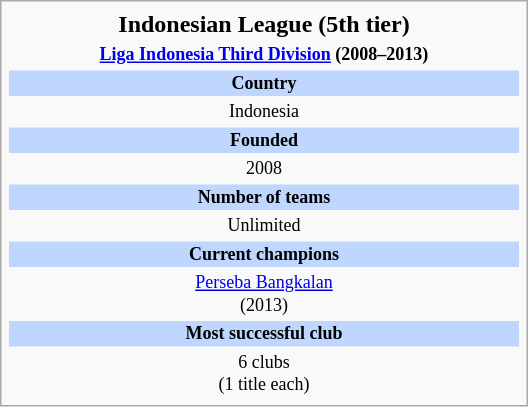<table class="infobox football" style="width: 22em; text-align: center;">
<tr>
<th style="font-size: 16px;">Indonesian League (5th tier)</th>
</tr>
<tr>
<th style="font-size: 12px;"><a href='#'>Liga Indonesia Third Division</a> (2008–2013)</th>
</tr>
<tr>
<td style="font-size: 12px; background: #BFD7FF;"><strong>Country</strong></td>
</tr>
<tr>
<td style="font-size: 12px;">Indonesia<br></td>
</tr>
<tr>
<td style="font-size: 12px; background: #BFD7FF;"><strong>Founded</strong></td>
</tr>
<tr>
<td style="font-size: 12px;">2008</td>
</tr>
<tr>
<td style="font-size: 12px; background: #BFD7FF;"><strong>Number of teams</strong></td>
</tr>
<tr>
<td style="font-size: 12px;">Unlimited</td>
</tr>
<tr>
<td style="font-size: 12px; background: #BFD7FF;"><strong>Current champions</strong></td>
</tr>
<tr>
<td style="font-size: 12px;"><a href='#'>Perseba Bangkalan</a><br>(2013)</td>
</tr>
<tr>
<td style="font-size: 12px; background: #BFD7FF;"><strong>Most successful club</strong></td>
</tr>
<tr>
<td style="font-size: 12px;">6 clubs<br>(1 title each)</td>
</tr>
</table>
